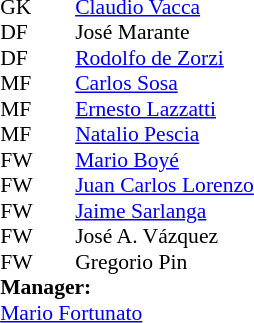<table style="font-size:90%; margin:0.2em auto;" cellspacing="0" cellpadding="0">
<tr>
<th width="25"></th>
<th width="25"></th>
</tr>
<tr>
<td>GK</td>
<td></td>
<td> <a href='#'>Claudio Vacca</a></td>
</tr>
<tr>
<td>DF</td>
<td></td>
<td> José Marante</td>
</tr>
<tr>
<td>DF</td>
<td></td>
<td> <a href='#'>Rodolfo de Zorzi</a></td>
</tr>
<tr>
<td>MF</td>
<td></td>
<td> <a href='#'>Carlos Sosa</a></td>
</tr>
<tr>
<td>MF</td>
<td></td>
<td> <a href='#'>Ernesto Lazzatti</a></td>
</tr>
<tr>
<td>MF</td>
<td></td>
<td> <a href='#'>Natalio Pescia</a></td>
</tr>
<tr>
<td>FW</td>
<td></td>
<td> <a href='#'>Mario Boyé</a></td>
</tr>
<tr>
<td>FW</td>
<td></td>
<td> <a href='#'>Juan Carlos Lorenzo</a></td>
</tr>
<tr>
<td>FW</td>
<td></td>
<td> <a href='#'>Jaime Sarlanga</a></td>
</tr>
<tr>
<td>FW</td>
<td></td>
<td> José A. Vázquez</td>
</tr>
<tr>
<td>FW</td>
<td></td>
<td> Gregorio Pin</td>
</tr>
<tr>
<td colspan=3><strong>Manager:</strong></td>
</tr>
<tr>
<td colspan=4> <a href='#'>Mario Fortunato</a></td>
</tr>
</table>
